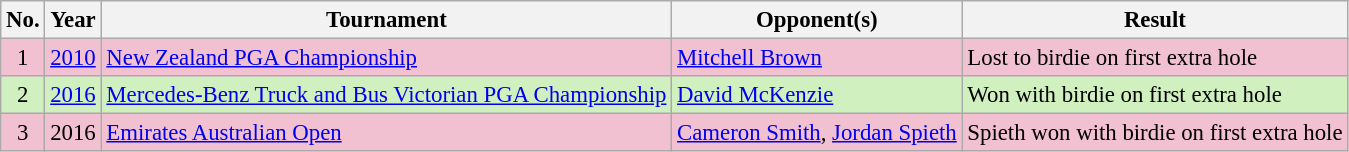<table class="wikitable" style="font-size:95%;">
<tr>
<th>No.</th>
<th>Year</th>
<th>Tournament</th>
<th>Opponent(s)</th>
<th>Result</th>
</tr>
<tr style="background:#F2C1D1;">
<td align=center>1</td>
<td><a href='#'>2010</a></td>
<td><a href='#'>New Zealand PGA Championship</a></td>
<td> <a href='#'>Mitchell Brown</a></td>
<td>Lost to birdie on first extra hole</td>
</tr>
<tr style="background:#D0F0C0;">
<td align=center>2</td>
<td><a href='#'>2016</a></td>
<td><a href='#'>Mercedes-Benz Truck and Bus Victorian PGA Championship</a></td>
<td> <a href='#'>David McKenzie</a></td>
<td>Won with birdie on first extra hole</td>
</tr>
<tr style="background:#F2C1D1;">
<td align=center>3</td>
<td>2016</td>
<td><a href='#'>Emirates Australian Open</a></td>
<td> <a href='#'>Cameron Smith</a>,  <a href='#'>Jordan Spieth</a></td>
<td>Spieth won with birdie on first extra hole</td>
</tr>
</table>
